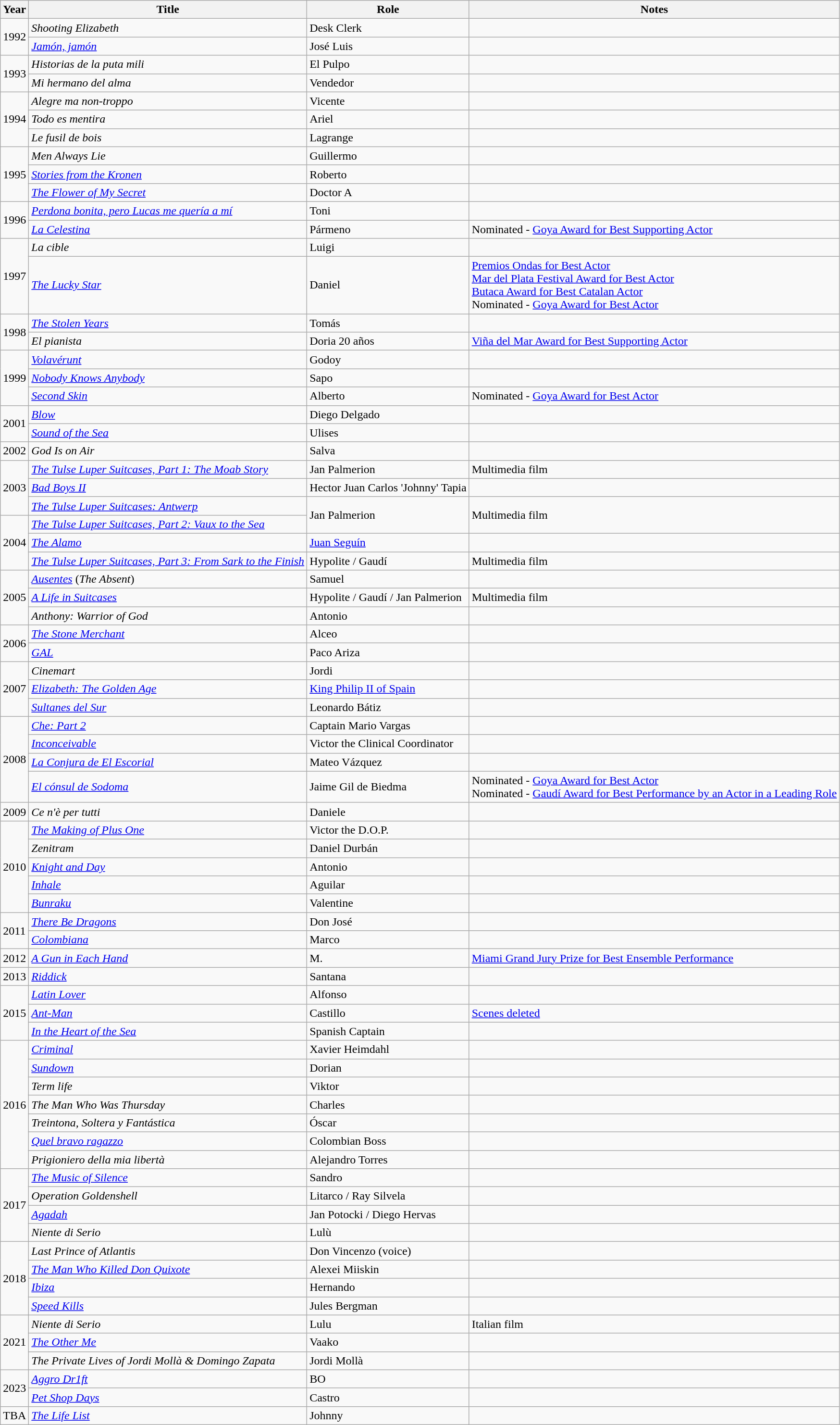<table class = "wikitable sortable">
<tr>
<th>Year</th>
<th>Title</th>
<th>Role</th>
<th class="unsortable">Notes</th>
</tr>
<tr>
<td rowspan="2">1992</td>
<td><em>Shooting Elizabeth</em></td>
<td>Desk Clerk</td>
<td></td>
</tr>
<tr>
<td><em><a href='#'>Jamón, jamón</a></em></td>
<td>José Luis</td>
<td></td>
</tr>
<tr>
<td rowspan="2">1993</td>
<td><em>Historias de la puta mili</em></td>
<td>El Pulpo</td>
<td></td>
</tr>
<tr>
<td><em>Mi hermano del alma</em></td>
<td>Vendedor</td>
<td></td>
</tr>
<tr>
<td rowspan="3">1994</td>
<td><em>Alegre ma non-troppo</em></td>
<td>Vicente</td>
<td></td>
</tr>
<tr>
<td><em>Todo es mentira</em></td>
<td>Ariel</td>
<td></td>
</tr>
<tr>
<td><em>Le fusil de bois</em></td>
<td>Lagrange</td>
<td></td>
</tr>
<tr>
<td rowspan="3">1995</td>
<td><em>Men Always Lie</em></td>
<td>Guillermo</td>
<td></td>
</tr>
<tr>
<td><em><a href='#'>Stories from the Kronen</a></em></td>
<td>Roberto</td>
<td></td>
</tr>
<tr>
<td><em><a href='#'>The Flower of My Secret</a></em></td>
<td>Doctor A</td>
<td></td>
</tr>
<tr>
<td rowspan="2">1996</td>
<td><em><a href='#'>Perdona bonita, pero Lucas me quería a mí</a></em></td>
<td>Toni</td>
<td></td>
</tr>
<tr>
<td><em><a href='#'>La Celestina</a></em></td>
<td>Pármeno</td>
<td>Nominated - <a href='#'>Goya Award for Best Supporting Actor</a></td>
</tr>
<tr>
<td rowspan="2">1997</td>
<td><em>La cible</em></td>
<td>Luigi</td>
<td></td>
</tr>
<tr>
<td><em><a href='#'>The Lucky Star</a></em></td>
<td>Daniel</td>
<td><a href='#'>Premios Ondas for Best Actor</a><br><a href='#'>Mar del Plata Festival Award for Best Actor</a><br><a href='#'>Butaca Award for Best Catalan Actor</a><br>Nominated - <a href='#'>Goya Award for Best Actor</a></td>
</tr>
<tr>
<td rowspan="2">1998</td>
<td><em><a href='#'>The Stolen Years</a></em></td>
<td>Tomás</td>
<td></td>
</tr>
<tr>
<td><em>El pianista</em></td>
<td>Doria 20 años</td>
<td><a href='#'>Viña del Mar Award for Best Supporting Actor</a></td>
</tr>
<tr>
<td rowspan="3">1999</td>
<td><em><a href='#'>Volavérunt</a></em></td>
<td>Godoy</td>
<td></td>
</tr>
<tr>
<td><em><a href='#'>Nobody Knows Anybody</a></em></td>
<td>Sapo</td>
<td></td>
</tr>
<tr>
<td><em><a href='#'>Second Skin</a></em></td>
<td>Alberto</td>
<td>Nominated - <a href='#'>Goya Award for Best Actor</a></td>
</tr>
<tr>
<td rowspan="2">2001</td>
<td><em><a href='#'>Blow</a></em></td>
<td>Diego Delgado</td>
<td></td>
</tr>
<tr>
<td><em><a href='#'>Sound of the Sea</a></em></td>
<td>Ulises</td>
<td></td>
</tr>
<tr>
<td>2002</td>
<td><em>God Is on Air</em></td>
<td>Salva</td>
<td></td>
</tr>
<tr>
<td rowspan="3">2003</td>
<td><em><a href='#'>The Tulse Luper Suitcases, Part 1: The Moab Story</a></em></td>
<td>Jan Palmerion</td>
<td>Multimedia film</td>
</tr>
<tr>
<td><em><a href='#'>Bad Boys II</a></em></td>
<td>Hector Juan Carlos 'Johnny' Tapia</td>
<td></td>
</tr>
<tr>
<td><em><a href='#'>The Tulse Luper Suitcases: Antwerp</a></em></td>
<td rowspan="2">Jan Palmerion</td>
<td rowspan="2">Multimedia film</td>
</tr>
<tr>
<td rowspan="3">2004</td>
<td><em><a href='#'>The Tulse Luper Suitcases, Part 2: Vaux to the Sea</a></em></td>
</tr>
<tr>
<td><em><a href='#'>The Alamo</a></em></td>
<td><a href='#'>Juan Seguín</a></td>
<td></td>
</tr>
<tr>
<td><em><a href='#'>The Tulse Luper Suitcases, Part 3: From Sark to the Finish</a></em></td>
<td>Hypolite / Gaudí</td>
<td>Multimedia film</td>
</tr>
<tr>
<td rowspan="3">2005</td>
<td><em><a href='#'>Ausentes</a></em> (<em>The Absent</em>)</td>
<td>Samuel</td>
<td></td>
</tr>
<tr>
<td><em><a href='#'>A Life in Suitcases</a></em></td>
<td>Hypolite / Gaudí / Jan Palmerion</td>
<td>Multimedia film</td>
</tr>
<tr>
<td><em>Anthony: Warrior of God</em></td>
<td>Antonio</td>
<td></td>
</tr>
<tr>
<td rowspan="2">2006</td>
<td><em><a href='#'>The Stone Merchant</a></em></td>
<td>Alceo</td>
<td></td>
</tr>
<tr>
<td><em><a href='#'>GAL</a></em></td>
<td>Paco Ariza</td>
<td></td>
</tr>
<tr>
<td rowspan="3">2007</td>
<td><em>Cinemart</em></td>
<td>Jordi</td>
<td></td>
</tr>
<tr>
<td><em><a href='#'>Elizabeth: The Golden Age</a></em></td>
<td><a href='#'>King Philip II of Spain</a></td>
<td></td>
</tr>
<tr>
<td><em><a href='#'>Sultanes del Sur</a></em></td>
<td>Leonardo Bátiz</td>
<td></td>
</tr>
<tr>
<td rowspan="4">2008</td>
<td><em><a href='#'>Che: Part 2</a></em></td>
<td>Captain Mario Vargas</td>
<td></td>
</tr>
<tr>
<td><em><a href='#'>Inconceivable</a></em></td>
<td>Victor the Clinical Coordinator</td>
<td></td>
</tr>
<tr>
<td><em><a href='#'>La Conjura de El Escorial</a></em></td>
<td>Mateo Vázquez</td>
<td></td>
</tr>
<tr>
<td><em><a href='#'>El cónsul de Sodoma</a></em></td>
<td>Jaime Gil de Biedma</td>
<td>Nominated - <a href='#'>Goya Award for Best Actor</a><br>Nominated - <a href='#'>Gaudí Award for Best Performance by an Actor in a Leading Role</a></td>
</tr>
<tr>
<td>2009</td>
<td><em>Ce n'è per tutti</em></td>
<td>Daniele</td>
<td></td>
</tr>
<tr>
<td rowspan="5">2010</td>
<td><em><a href='#'>The Making of Plus One</a></em></td>
<td>Victor the D.O.P.</td>
<td></td>
</tr>
<tr>
<td><em>Zenitram</em></td>
<td>Daniel Durbán</td>
<td></td>
</tr>
<tr>
<td><em><a href='#'>Knight and Day</a></em></td>
<td>Antonio</td>
<td></td>
</tr>
<tr>
<td><em><a href='#'>Inhale</a></em></td>
<td>Aguilar</td>
<td></td>
</tr>
<tr>
<td><em><a href='#'>Bunraku</a></em></td>
<td>Valentine</td>
<td></td>
</tr>
<tr>
<td rowspan="2">2011</td>
<td><em><a href='#'>There Be Dragons</a></em></td>
<td>Don José</td>
<td></td>
</tr>
<tr>
<td><em><a href='#'>Colombiana</a></em></td>
<td>Marco</td>
<td></td>
</tr>
<tr>
<td>2012</td>
<td><em><a href='#'>A Gun in Each Hand</a></em></td>
<td>M.</td>
<td><a href='#'>Miami Grand Jury Prize for Best Ensemble Performance</a></td>
</tr>
<tr>
<td>2013</td>
<td><em><a href='#'>Riddick</a></em></td>
<td>Santana</td>
<td></td>
</tr>
<tr>
<td rowspan="3">2015</td>
<td><em><a href='#'>Latin Lover</a></em></td>
<td>Alfonso</td>
<td></td>
</tr>
<tr>
<td><em><a href='#'>Ant-Man</a></em></td>
<td>Castillo</td>
<td><a href='#'>Scenes deleted</a></td>
</tr>
<tr>
<td><em><a href='#'>In the Heart of the Sea</a></em></td>
<td>Spanish Captain</td>
<td></td>
</tr>
<tr>
<td rowspan="7">2016</td>
<td><em><a href='#'>Criminal</a></em></td>
<td>Xavier Heimdahl</td>
<td></td>
</tr>
<tr>
<td><em><a href='#'>Sundown</a></em></td>
<td>Dorian</td>
<td></td>
</tr>
<tr>
<td><em>Term life</em></td>
<td>Viktor</td>
<td></td>
</tr>
<tr>
<td><em>The Man Who Was Thursday</em></td>
<td>Charles</td>
<td></td>
</tr>
<tr>
<td><em>Treintona, Soltera y Fantástica</em></td>
<td>Óscar</td>
<td></td>
</tr>
<tr>
<td><em><a href='#'>Quel bravo ragazzo</a></em></td>
<td>Colombian Boss</td>
<td></td>
</tr>
<tr>
<td><em>Prigioniero della mia libertà</em></td>
<td>Alejandro Torres</td>
<td></td>
</tr>
<tr>
<td rowspan="4">2017</td>
<td><em><a href='#'>The Music of Silence</a></em></td>
<td>Sandro</td>
<td></td>
</tr>
<tr>
<td><em>Operation Goldenshell</em></td>
<td>Litarco / Ray Silvela</td>
<td></td>
</tr>
<tr>
<td><em><a href='#'>Agadah</a></em></td>
<td>Jan Potocki / Diego Hervas</td>
<td></td>
</tr>
<tr>
<td><em>Niente di Serio</em></td>
<td>Lulù</td>
<td></td>
</tr>
<tr>
<td rowspan="4">2018</td>
<td><em>Last Prince of Atlantis</em></td>
<td>Don Vincenzo (voice)</td>
<td></td>
</tr>
<tr>
<td><em><a href='#'>The Man Who Killed Don Quixote</a></em></td>
<td>Alexei Miiskin</td>
<td></td>
</tr>
<tr>
<td><em><a href='#'>Ibiza</a></em></td>
<td>Hernando</td>
<td></td>
</tr>
<tr>
<td><em><a href='#'>Speed Kills</a></em></td>
<td>Jules Bergman</td>
<td></td>
</tr>
<tr>
<td rowspan="3">2021</td>
<td><em>Niente di Serio</em></td>
<td>Lulu</td>
<td>Italian film</td>
</tr>
<tr>
<td><em><a href='#'>The Other Me</a></em></td>
<td>Vaako</td>
<td></td>
</tr>
<tr>
<td><em>The Private Lives of Jordi Mollà & Domingo Zapata</em></td>
<td>Jordi Mollà</td>
<td></td>
</tr>
<tr>
<td rowspan="2">2023</td>
<td><em><a href='#'>Aggro Dr1ft</a></em></td>
<td>BO</td>
<td></td>
</tr>
<tr>
<td><em><a href='#'>Pet Shop Days</a></em></td>
<td>Castro</td>
<td></td>
</tr>
<tr>
<td rowspan="1">TBA</td>
<td><em><a href='#'>The Life List</a></em></td>
<td>Johnny</td>
</tr>
</table>
